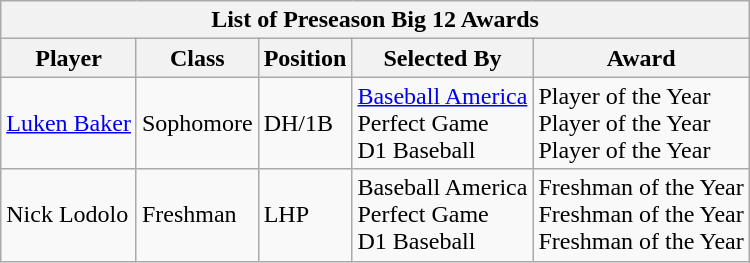<table class="wikitable collapsible">
<tr>
<th colspan="5">List of Preseason Big 12 Awards</th>
</tr>
<tr>
<th>Player</th>
<th>Class</th>
<th>Position</th>
<th>Selected By</th>
<th>Award</th>
</tr>
<tr>
<td><a href='#'>Luken Baker</a></td>
<td>Sophomore</td>
<td>DH/1B</td>
<td><a href='#'>Baseball America</a><br>Perfect Game<br>D1 Baseball</td>
<td>Player of the Year<br>Player of the Year<br>Player of the Year</td>
</tr>
<tr>
<td>Nick Lodolo</td>
<td>Freshman</td>
<td>LHP</td>
<td>Baseball America<br>Perfect Game<br>D1 Baseball</td>
<td>Freshman of the Year<br>Freshman of the Year<br>Freshman of the Year</td>
</tr>
</table>
